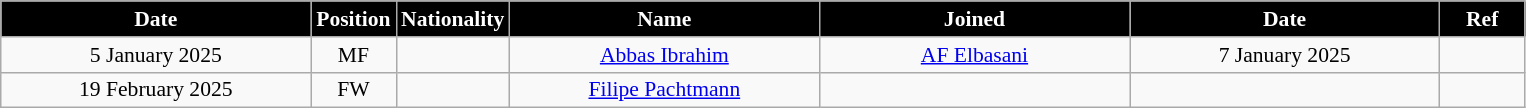<table class="wikitable"  style="text-align:center; font-size:90%; ">
<tr>
<th style="background:#000000; color:#FFFFFF; width:200px;">Date</th>
<th style="background:#000000; color:#FFFFFF; width:50px;">Position</th>
<th style="background:#000000; color:#FFFFFF; width:50px;">Nationality</th>
<th style="background:#000000; color:#FFFFFF; width:200px;">Name</th>
<th style="background:#000000; color:#FFFFFF; width:200px;">Joined</th>
<th style="background:#000000; color:#FFFFFF; width:200px;">Date</th>
<th style="background:#000000; color:#FFFFFF; width:50px;">Ref</th>
</tr>
<tr>
<td>5 January 2025</td>
<td>MF</td>
<td></td>
<td><a href='#'>Abbas Ibrahim</a></td>
<td><a href='#'>AF Elbasani</a></td>
<td>7 January 2025</td>
<td></td>
</tr>
<tr>
<td>19 February 2025</td>
<td>FW</td>
<td></td>
<td><a href='#'>Filipe Pachtmann</a></td>
<td></td>
<td></td>
<td></td>
</tr>
</table>
